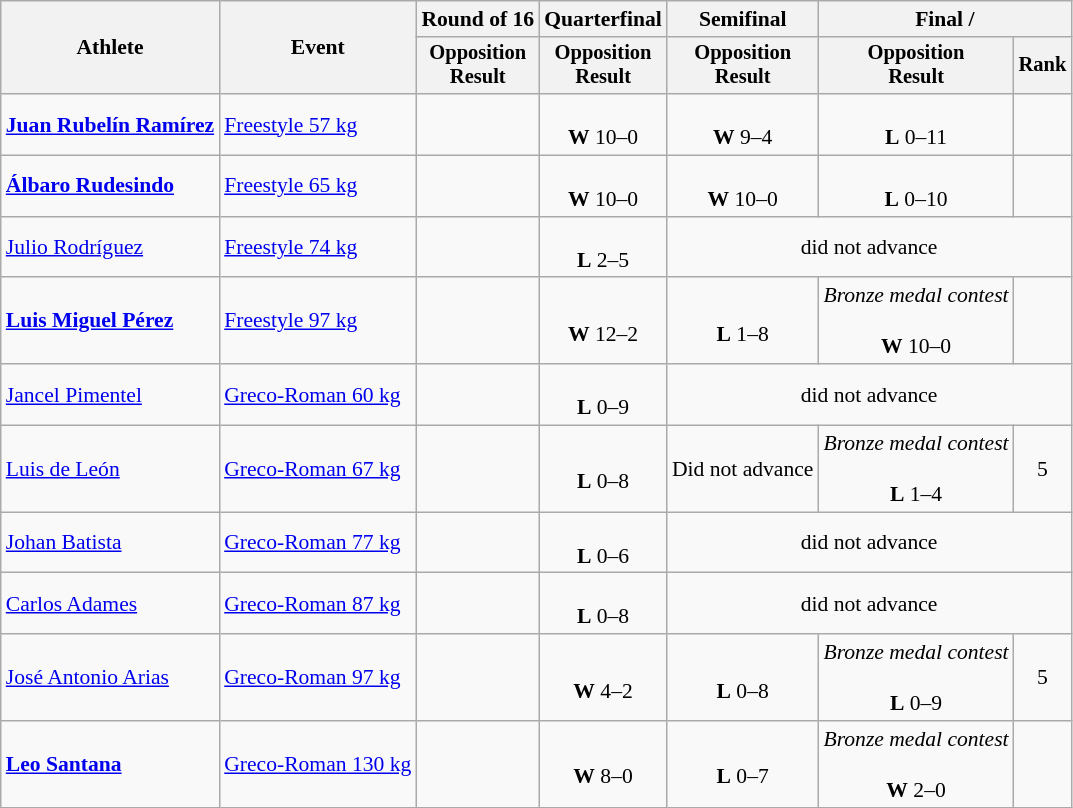<table class=wikitable style=font-size:90%;text-align:center>
<tr>
<th rowspan=2>Athlete</th>
<th rowspan=2>Event</th>
<th>Round of 16</th>
<th>Quarterfinal</th>
<th>Semifinal</th>
<th colspan=2>Final / </th>
</tr>
<tr style=font-size:95%>
<th>Opposition<br>Result</th>
<th>Opposition<br>Result</th>
<th>Opposition<br>Result</th>
<th>Opposition<br>Result</th>
<th>Rank</th>
</tr>
<tr>
<td align=left><strong><a href='#'>Juan Rubelín Ramírez</a></strong></td>
<td align=left><a href='#'>Freestyle 57 kg</a></td>
<td></td>
<td><br><strong>W</strong> 10–0</td>
<td><br><strong>W</strong> 9–4</td>
<td><br><strong>L</strong> 0–11</td>
<td></td>
</tr>
<tr>
<td align=left><strong><a href='#'>Álbaro Rudesindo</a></strong></td>
<td align=left><a href='#'>Freestyle 65 kg</a></td>
<td></td>
<td><br><strong>W</strong> 10–0</td>
<td><br><strong>W</strong> 10–0</td>
<td><br><strong>L</strong> 0–10</td>
<td></td>
</tr>
<tr>
<td align=left><a href='#'>Julio Rodríguez</a></td>
<td align=left><a href='#'>Freestyle 74 kg</a></td>
<td></td>
<td><br><strong>L</strong> 2–5</td>
<td colspan=3>did not advance</td>
</tr>
<tr>
<td align=left><strong><a href='#'>Luis Miguel Pérez</a></strong></td>
<td align=left><a href='#'>Freestyle 97 kg</a></td>
<td></td>
<td><br><strong>W</strong> 12–2</td>
<td><br><strong>L</strong> 1–8</td>
<td><em>Bronze medal contest</em><br><br><strong>W</strong> 10–0</td>
<td></td>
</tr>
<tr>
<td align=left><a href='#'>Jancel Pimentel</a></td>
<td align=left><a href='#'>Greco-Roman 60 kg</a></td>
<td></td>
<td><br><strong>L</strong> 0–9</td>
<td colspan=3>did not advance</td>
</tr>
<tr>
<td align=left><a href='#'>Luis de León</a></td>
<td align=left><a href='#'>Greco-Roman 67 kg</a></td>
<td></td>
<td><br><strong>L</strong> 0–8</td>
<td>Did not advance</td>
<td><em>Bronze medal contest</em><br><br><strong>L</strong> 1–4</td>
<td>5</td>
</tr>
<tr>
<td align=left><a href='#'>Johan Batista</a></td>
<td align=left><a href='#'>Greco-Roman 77 kg</a></td>
<td></td>
<td><br><strong>L</strong> 0–6</td>
<td colspan=3>did not advance</td>
</tr>
<tr>
<td align=left><a href='#'>Carlos Adames</a></td>
<td align=left><a href='#'>Greco-Roman 87 kg</a></td>
<td></td>
<td><br><strong>L</strong> 0–8</td>
<td colspan=3>did not advance</td>
</tr>
<tr>
<td align=left><a href='#'>José Antonio Arias</a></td>
<td align=left><a href='#'>Greco-Roman 97 kg</a></td>
<td></td>
<td><br><strong>W</strong> 4–2</td>
<td><br><strong>L</strong> 0–8</td>
<td><em>Bronze medal contest</em><br><br><strong>L</strong> 0–9</td>
<td>5</td>
</tr>
<tr>
<td align=left><strong><a href='#'>Leo Santana</a></strong></td>
<td align=left><a href='#'>Greco-Roman 130 kg</a></td>
<td></td>
<td><br><strong>W</strong> 8–0</td>
<td><br><strong>L</strong> 0–7</td>
<td><em>Bronze medal contest</em><br><br><strong>W</strong> 2–0</td>
<td></td>
</tr>
</table>
